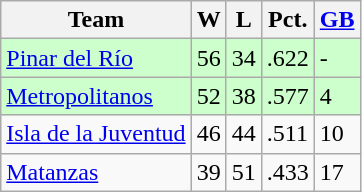<table class="wikitable">
<tr>
<th>Team</th>
<th>W</th>
<th>L</th>
<th>Pct.</th>
<th><a href='#'>GB</a></th>
</tr>
<tr style="background-color:#ccffcc;">
<td><a href='#'>Pinar del Río</a></td>
<td>56</td>
<td>34</td>
<td>.622</td>
<td>-</td>
</tr>
<tr style="background-color:#ccffcc;">
<td><a href='#'>Metropolitanos</a></td>
<td>52</td>
<td>38</td>
<td>.577</td>
<td>4</td>
</tr>
<tr>
<td><a href='#'>Isla de la Juventud</a></td>
<td>46</td>
<td>44</td>
<td>.511</td>
<td>10</td>
</tr>
<tr>
<td><a href='#'>Matanzas</a></td>
<td>39</td>
<td>51</td>
<td>.433</td>
<td>17</td>
</tr>
</table>
